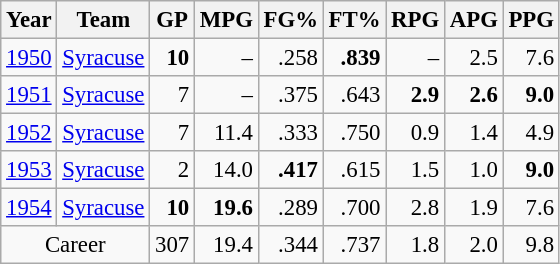<table class="wikitable sortable" style="font-size:95%; text-align:right;">
<tr>
<th>Year</th>
<th>Team</th>
<th>GP</th>
<th>MPG</th>
<th>FG%</th>
<th>FT%</th>
<th>RPG</th>
<th>APG</th>
<th>PPG</th>
</tr>
<tr>
<td style="text-align:left;"><a href='#'>1950</a></td>
<td style="text-align:left;"><a href='#'>Syracuse</a></td>
<td><strong>10</strong></td>
<td>–</td>
<td>.258</td>
<td><strong>.839</strong></td>
<td>–</td>
<td>2.5</td>
<td>7.6</td>
</tr>
<tr>
<td style="text-align:left;"><a href='#'>1951</a></td>
<td style="text-align:left;"><a href='#'>Syracuse</a></td>
<td>7</td>
<td>–</td>
<td>.375</td>
<td>.643</td>
<td><strong>2.9</strong></td>
<td><strong>2.6</strong></td>
<td><strong>9.0</strong></td>
</tr>
<tr>
<td style="text-align:left;"><a href='#'>1952</a></td>
<td style="text-align:left;"><a href='#'>Syracuse</a></td>
<td>7</td>
<td>11.4</td>
<td>.333</td>
<td>.750</td>
<td>0.9</td>
<td>1.4</td>
<td>4.9</td>
</tr>
<tr>
<td style="text-align:left;"><a href='#'>1953</a></td>
<td style="text-align:left;"><a href='#'>Syracuse</a></td>
<td>2</td>
<td>14.0</td>
<td><strong>.417</strong></td>
<td>.615</td>
<td>1.5</td>
<td>1.0</td>
<td><strong>9.0</strong></td>
</tr>
<tr>
<td style="text-align:left;"><a href='#'>1954</a></td>
<td style="text-align:left;"><a href='#'>Syracuse</a></td>
<td><strong>10</strong></td>
<td><strong>19.6</strong></td>
<td>.289</td>
<td>.700</td>
<td>2.8</td>
<td>1.9</td>
<td>7.6</td>
</tr>
<tr class="sortbottom">
<td colspan="2" style="text-align:center;">Career</td>
<td>307</td>
<td>19.4</td>
<td>.344</td>
<td>.737</td>
<td>1.8</td>
<td>2.0</td>
<td>9.8</td>
</tr>
</table>
